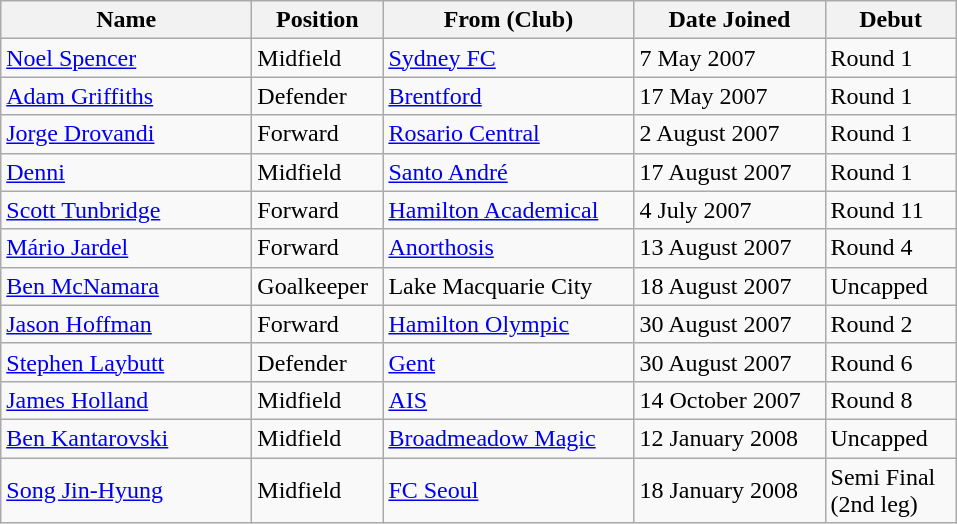<table class="wikitable sortable">
<tr>
<th width=160>Name</th>
<th width=80>Position</th>
<th width=160>From (Club)</th>
<th width=120>Date Joined</th>
<th width=80>Debut</th>
</tr>
<tr>
<td> <a href='#'>Noel Spencer</a></td>
<td>Midfield</td>
<td> <a href='#'>Sydney FC</a></td>
<td>7 May 2007</td>
<td>Round 1</td>
</tr>
<tr>
<td> <a href='#'>Adam Griffiths</a></td>
<td>Defender</td>
<td> <a href='#'>Brentford</a></td>
<td>17 May 2007</td>
<td>Round 1</td>
</tr>
<tr>
<td> <a href='#'>Jorge Drovandi</a></td>
<td>Forward</td>
<td> <a href='#'>Rosario Central</a></td>
<td>2 August 2007</td>
<td>Round 1</td>
</tr>
<tr>
<td> <a href='#'>Denni</a></td>
<td>Midfield</td>
<td> <a href='#'>Santo André</a></td>
<td>17 August 2007</td>
<td>Round 1</td>
</tr>
<tr>
<td> <a href='#'>Scott Tunbridge</a></td>
<td>Forward</td>
<td> <a href='#'>Hamilton Academical</a></td>
<td>4 July 2007</td>
<td>Round 11</td>
</tr>
<tr>
<td> <a href='#'>Mário Jardel</a></td>
<td>Forward</td>
<td> <a href='#'>Anorthosis</a></td>
<td>13 August 2007</td>
<td>Round 4</td>
</tr>
<tr>
<td> <a href='#'>Ben McNamara</a></td>
<td>Goalkeeper</td>
<td> Lake Macquarie City</td>
<td>18 August 2007</td>
<td>Uncapped</td>
</tr>
<tr>
<td> <a href='#'>Jason Hoffman</a></td>
<td>Forward</td>
<td> <a href='#'>Hamilton Olympic</a></td>
<td>30 August 2007</td>
<td>Round 2</td>
</tr>
<tr>
<td> <a href='#'>Stephen Laybutt</a></td>
<td>Defender</td>
<td> <a href='#'>Gent</a></td>
<td>30 August 2007</td>
<td>Round 6</td>
</tr>
<tr>
<td> <a href='#'>James Holland</a></td>
<td>Midfield</td>
<td> <a href='#'>AIS</a></td>
<td>14 October 2007</td>
<td>Round 8</td>
</tr>
<tr>
<td> <a href='#'>Ben Kantarovski</a></td>
<td>Midfield</td>
<td> <a href='#'>Broadmeadow Magic</a></td>
<td>12 January 2008</td>
<td>Uncapped</td>
</tr>
<tr>
<td> <a href='#'>Song Jin-Hyung</a></td>
<td>Midfield</td>
<td> <a href='#'>FC Seoul</a></td>
<td>18 January 2008</td>
<td>Semi Final (2nd leg)</td>
</tr>
</table>
